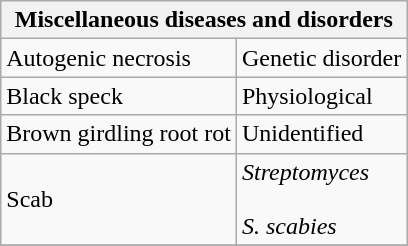<table class="wikitable" style="clear">
<tr>
<th colspan=2><strong>Miscellaneous diseases and disorders</strong><br></th>
</tr>
<tr>
<td>Autogenic necrosis</td>
<td>Genetic disorder</td>
</tr>
<tr>
<td>Black speck</td>
<td>Physiological</td>
</tr>
<tr>
<td>Brown girdling root rot</td>
<td>Unidentified</td>
</tr>
<tr>
<td>Scab</td>
<td><em>Streptomyces</em><br><br><em>S. scabies</em></td>
</tr>
<tr>
</tr>
</table>
